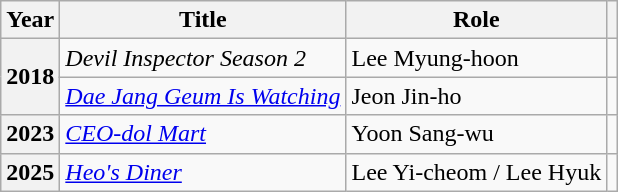<table class="wikitable plainrowheaders sortable">
<tr>
<th scope="col">Year</th>
<th scope="col">Title</th>
<th scope="col">Role</th>
<th scope="col" class="unsortable"></th>
</tr>
<tr>
<th scope="row" rowspan="2">2018</th>
<td><em>Devil Inspector Season 2</em></td>
<td>Lee Myung-hoon</td>
<td style="text-align:center"></td>
</tr>
<tr>
<td><em><a href='#'>Dae Jang Geum Is Watching</a></em></td>
<td>Jeon Jin-ho</td>
<td style="text-align:center"></td>
</tr>
<tr>
<th scope="row">2023</th>
<td><em><a href='#'>CEO-dol Mart</a></em></td>
<td>Yoon Sang-wu</td>
<td style="text-align:center"></td>
</tr>
<tr>
<th scope="row">2025</th>
<td><em><a href='#'>Heo's Diner</a></em></td>
<td>Lee Yi-cheom / Lee Hyuk</td>
<td style="test-align:center"></td>
</tr>
</table>
